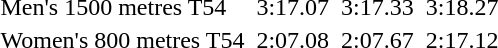<table>
<tr>
<td>Men's 1500 metres T54</td>
<td></td>
<td>3:17.07</td>
<td></td>
<td>3:17.33</td>
<td></td>
<td>3:18.27</td>
</tr>
<tr>
<td>Women's 800 metres T54</td>
<td></td>
<td>2:07.08</td>
<td></td>
<td>2:07.67</td>
<td></td>
<td>2:17.12</td>
</tr>
</table>
